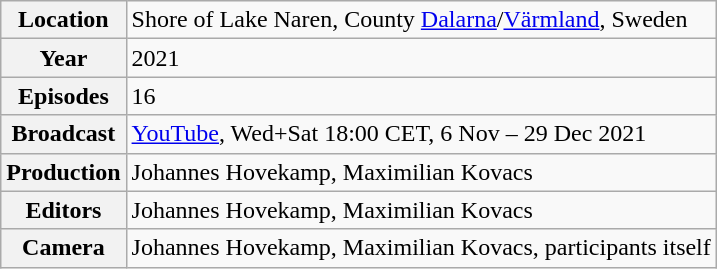<table class="wikitable floatright">
<tr>
<th>Location</th>
<td>Shore of Lake Naren, County <a href='#'>Dalarna</a>/<a href='#'>Värmland</a>, Sweden</td>
</tr>
<tr>
<th>Year</th>
<td>2021</td>
</tr>
<tr>
<th>Episodes</th>
<td>16</td>
</tr>
<tr>
<th>Broadcast</th>
<td><a href='#'>YouTube</a>, Wed+Sat 18:00 CET, 6 Nov – 29 Dec 2021</td>
</tr>
<tr>
<th>Production</th>
<td>Johannes Hovekamp, Maximilian Kovacs</td>
</tr>
<tr>
<th>Editors</th>
<td>Johannes Hovekamp, Maximilian Kovacs</td>
</tr>
<tr>
<th>Camera</th>
<td>Johannes Hovekamp, Maximilian Kovacs, participants itself</td>
</tr>
</table>
